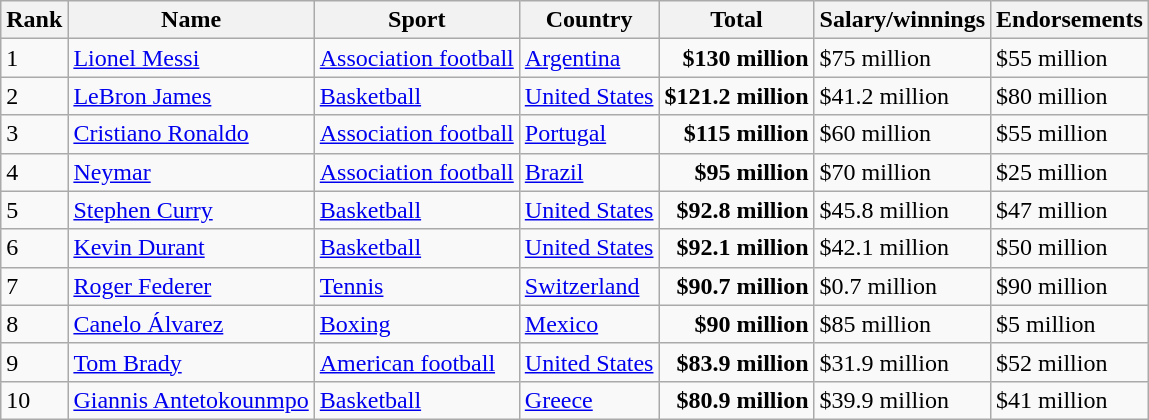<table class="wikitable sortable" border="1">
<tr>
<th scope="col">Rank</th>
<th scope="col">Name</th>
<th scope="col">Sport</th>
<th scope="col">Country</th>
<th scope="col">Total</th>
<th scope="col">Salary/winnings</th>
<th>Endorsements</th>
</tr>
<tr>
<td>1</td>
<td><a href='#'>Lionel Messi</a></td>
<td><a href='#'>Association football</a></td>
<td> <a href='#'>Argentina</a></td>
<td align="right"><strong>$130 million</strong></td>
<td>$75 million</td>
<td>$55 million</td>
</tr>
<tr>
<td>2</td>
<td><a href='#'>LeBron James</a></td>
<td><a href='#'>Basketball</a></td>
<td> <a href='#'>United States</a></td>
<td align="right"><strong>$121.2 million</strong></td>
<td>$41.2 million</td>
<td>$80 million</td>
</tr>
<tr>
<td>3</td>
<td><a href='#'>Cristiano Ronaldo</a></td>
<td><a href='#'>Association football</a></td>
<td> <a href='#'>Portugal</a></td>
<td align="right"><strong>$115 million</strong></td>
<td>$60 million</td>
<td>$55 million</td>
</tr>
<tr>
<td>4</td>
<td><a href='#'>Neymar</a></td>
<td><a href='#'>Association football</a></td>
<td> <a href='#'>Brazil</a></td>
<td align="right"><strong>$95 million</strong></td>
<td>$70 million</td>
<td>$25 million</td>
</tr>
<tr>
<td>5</td>
<td><a href='#'>Stephen Curry</a></td>
<td><a href='#'>Basketball</a></td>
<td> <a href='#'>United States</a></td>
<td align="right"><strong>$92.8 million</strong></td>
<td>$45.8 million</td>
<td>$47 million</td>
</tr>
<tr>
<td>6</td>
<td><a href='#'>Kevin Durant</a></td>
<td><a href='#'>Basketball</a></td>
<td> <a href='#'>United States</a></td>
<td align="right"><strong>$92.1 million</strong></td>
<td>$42.1 million</td>
<td>$50 million</td>
</tr>
<tr>
<td>7</td>
<td><a href='#'>Roger Federer</a></td>
<td><a href='#'>Tennis</a></td>
<td> <a href='#'>Switzerland</a></td>
<td align="right"><strong>$90.7 million</strong></td>
<td>$0.7 million</td>
<td>$90 million</td>
</tr>
<tr>
<td>8</td>
<td><a href='#'>Canelo Álvarez</a></td>
<td><a href='#'>Boxing</a></td>
<td> <a href='#'>Mexico</a></td>
<td align="right"><strong>$90 million</strong></td>
<td>$85 million</td>
<td>$5 million</td>
</tr>
<tr>
<td>9</td>
<td><a href='#'>Tom Brady</a></td>
<td><a href='#'>American football</a></td>
<td> <a href='#'>United States</a></td>
<td align="right"><strong>$83.9 million</strong></td>
<td>$31.9 million</td>
<td>$52 million</td>
</tr>
<tr>
<td>10</td>
<td><a href='#'>Giannis Antetokounmpo</a></td>
<td><a href='#'>Basketball</a></td>
<td> <a href='#'>Greece</a></td>
<td align="right"><strong>$80.9 million</strong></td>
<td>$39.9 million</td>
<td>$41 million</td>
</tr>
</table>
